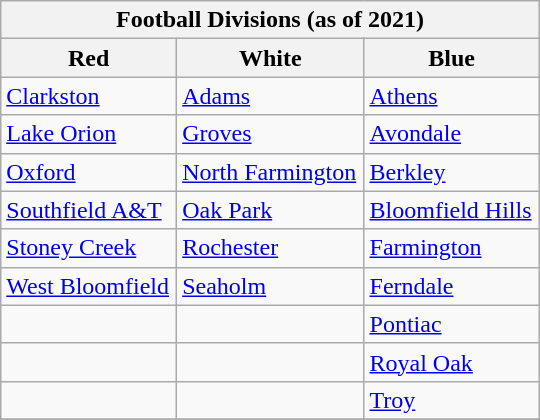<table class="wikitable sortable collapsible collapsed" border="1" width="360">
<tr>
<th colspan=3>Football Divisions (as of 2021)</th>
</tr>
<tr>
<th>Red</th>
<th>White</th>
<th>Blue</th>
</tr>
<tr>
<td><a href='#'>Clarkston</a></td>
<td><a href='#'>Adams</a></td>
<td><a href='#'>Athens</a></td>
</tr>
<tr>
<td><a href='#'>Lake Orion</a></td>
<td><a href='#'>Groves</a></td>
<td><a href='#'>Avondale</a></td>
</tr>
<tr>
<td><a href='#'>Oxford</a></td>
<td><a href='#'>North Farmington</a></td>
<td><a href='#'>Berkley</a></td>
</tr>
<tr>
<td><a href='#'>Southfield A&T</a></td>
<td><a href='#'>Oak Park</a></td>
<td><a href='#'>Bloomfield Hills</a></td>
</tr>
<tr>
<td><a href='#'>Stoney Creek</a></td>
<td><a href='#'>Rochester</a></td>
<td><a href='#'>Farmington</a></td>
</tr>
<tr>
<td><a href='#'>West Bloomfield</a></td>
<td><a href='#'>Seaholm</a></td>
<td><a href='#'>Ferndale</a></td>
</tr>
<tr>
<td></td>
<td></td>
<td><a href='#'>Pontiac</a></td>
</tr>
<tr>
<td></td>
<td></td>
<td><a href='#'>Royal Oak</a></td>
</tr>
<tr>
<td></td>
<td></td>
<td><a href='#'>Troy</a></td>
</tr>
<tr>
</tr>
</table>
